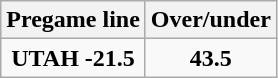<table class="wikitable">
<tr align="center">
<th style=>Pregame line</th>
<th style=>Over/under</th>
</tr>
<tr align="center">
<td><strong>UTAH -21.5</strong></td>
<td><strong>43.5</strong></td>
</tr>
</table>
